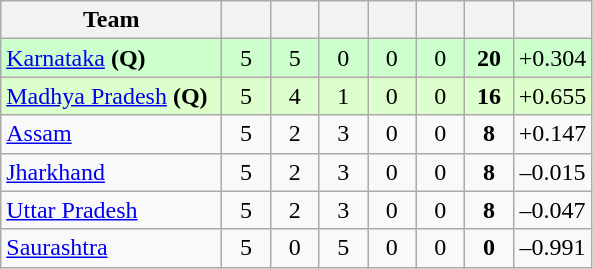<table class="wikitable" style="text-align:center">
<tr>
<th style="width:140px;">Team</th>
<th style="width:25px;"></th>
<th style="width:25px;"></th>
<th style="width:25px;"></th>
<th style="width:25px;"></th>
<th style="width:25px;"></th>
<th style="width:25px;"></th>
<th style="width:40px;"></th>
</tr>
<tr style="background:#cfc;">
<td style="text-align:left"><a href='#'>Karnataka</a> <strong>(Q)</strong></td>
<td>5</td>
<td>5</td>
<td>0</td>
<td>0</td>
<td>0</td>
<td><strong>20</strong></td>
<td>+0.304</td>
</tr>
<tr style="background:#dfc;">
<td style="text-align:left"><a href='#'>Madhya Pradesh</a> <strong>(Q)</strong></td>
<td>5</td>
<td>4</td>
<td>1</td>
<td>0</td>
<td>0</td>
<td><strong>16</strong></td>
<td>+0.655</td>
</tr>
<tr>
<td style="text-align:left"><a href='#'>Assam</a></td>
<td>5</td>
<td>2</td>
<td>3</td>
<td>0</td>
<td>0</td>
<td><strong>8</strong></td>
<td>+0.147</td>
</tr>
<tr>
<td style="text-align:left"><a href='#'>Jharkhand</a></td>
<td>5</td>
<td>2</td>
<td>3</td>
<td>0</td>
<td>0</td>
<td><strong>8</strong></td>
<td>–0.015</td>
</tr>
<tr>
<td style="text-align:left"><a href='#'>Uttar Pradesh</a></td>
<td>5</td>
<td>2</td>
<td>3</td>
<td>0</td>
<td>0</td>
<td><strong>8</strong></td>
<td>–0.047</td>
</tr>
<tr>
<td style="text-align:left"><a href='#'>Saurashtra</a></td>
<td>5</td>
<td>0</td>
<td>5</td>
<td>0</td>
<td>0</td>
<td><strong>0</strong></td>
<td>–0.991</td>
</tr>
</table>
